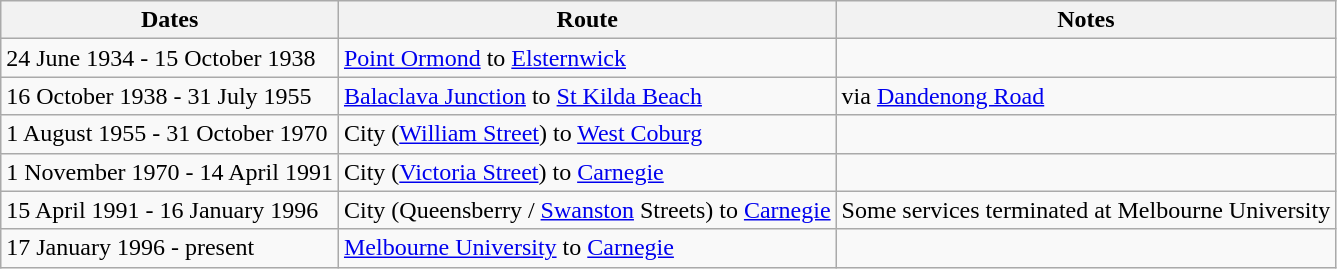<table class="wikitable sortable">
<tr>
<th>Dates</th>
<th>Route</th>
<th>Notes</th>
</tr>
<tr>
<td>24 June 1934 - 15 October 1938</td>
<td><a href='#'>Point Ormond</a> to <a href='#'>Elsternwick</a></td>
<td></td>
</tr>
<tr>
<td>16 October 1938 - 31 July 1955</td>
<td><a href='#'>Balaclava Junction</a> to <a href='#'>St Kilda Beach</a></td>
<td>via <a href='#'>Dandenong Road</a></td>
</tr>
<tr>
<td>1 August 1955 - 31 October 1970</td>
<td>City (<a href='#'>William Street</a>) to <a href='#'>West Coburg</a></td>
<td></td>
</tr>
<tr>
<td>1 November 1970 - 14 April 1991</td>
<td>City (<a href='#'>Victoria Street</a>) to <a href='#'>Carnegie</a></td>
<td></td>
</tr>
<tr>
<td>15 April 1991 - 16 January 1996</td>
<td>City (Queensberry / <a href='#'>Swanston</a> Streets) to <a href='#'>Carnegie</a></td>
<td>Some services terminated at Melbourne University</td>
</tr>
<tr>
<td>17 January 1996 - present</td>
<td><a href='#'>Melbourne University</a> to <a href='#'>Carnegie</a></td>
<td></td>
</tr>
</table>
